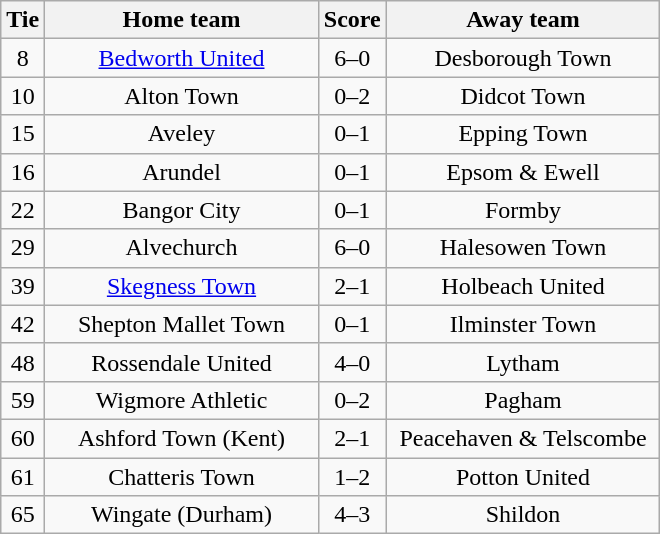<table class="wikitable" style="text-align:center;">
<tr>
<th width=20>Tie</th>
<th width=175>Home team</th>
<th width=20>Score</th>
<th width=175>Away team</th>
</tr>
<tr>
<td>8</td>
<td><a href='#'>Bedworth United</a></td>
<td>6–0</td>
<td>Desborough Town</td>
</tr>
<tr>
<td>10</td>
<td>Alton Town</td>
<td>0–2</td>
<td>Didcot Town</td>
</tr>
<tr>
<td>15</td>
<td>Aveley</td>
<td>0–1</td>
<td>Epping Town</td>
</tr>
<tr>
<td>16</td>
<td>Arundel</td>
<td>0–1</td>
<td>Epsom & Ewell</td>
</tr>
<tr>
<td>22</td>
<td>Bangor City</td>
<td>0–1</td>
<td>Formby</td>
</tr>
<tr>
<td>29</td>
<td>Alvechurch</td>
<td>6–0</td>
<td>Halesowen Town</td>
</tr>
<tr>
<td>39</td>
<td><a href='#'>Skegness Town</a></td>
<td>2–1</td>
<td>Holbeach United</td>
</tr>
<tr>
<td>42</td>
<td>Shepton Mallet Town</td>
<td>0–1</td>
<td>Ilminster Town</td>
</tr>
<tr>
<td>48</td>
<td>Rossendale United</td>
<td>4–0</td>
<td>Lytham</td>
</tr>
<tr>
<td>59</td>
<td>Wigmore Athletic</td>
<td>0–2</td>
<td>Pagham</td>
</tr>
<tr>
<td>60</td>
<td>Ashford Town (Kent)</td>
<td>2–1</td>
<td>Peacehaven & Telscombe</td>
</tr>
<tr>
<td>61</td>
<td>Chatteris Town</td>
<td>1–2</td>
<td>Potton United</td>
</tr>
<tr>
<td>65</td>
<td>Wingate (Durham)</td>
<td>4–3</td>
<td>Shildon</td>
</tr>
</table>
